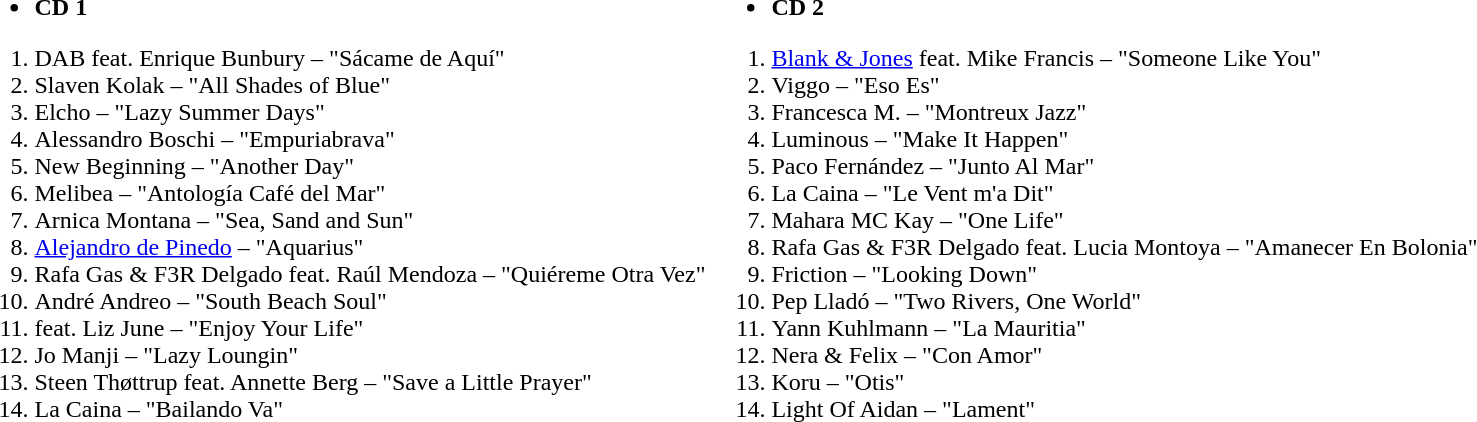<table border="0">
<tr>
<td><br><ul><li><strong>CD 1</strong></li></ul><ol><li>DAB feat. Enrique Bunbury – "Sácame de Aquí"</li><li>Slaven Kolak – "All Shades of Blue"</li><li>Elcho – "Lazy Summer Days"</li><li>Alessandro Boschi – "Empuriabrava"</li><li>New Beginning – "Another Day"</li><li>Melibea – "Antología Café del Mar"</li><li>Arnica Montana – "Sea, Sand and Sun"</li><li><a href='#'>Alejandro de Pinedo</a> – "Aquarius"</li><li>Rafa Gas & F3R Delgado feat. Raúl Mendoza – "Quiéreme Otra Vez"</li><li>André Andreo – "South Beach Soul"</li><li> feat. Liz June – "Enjoy Your Life"</li><li>Jo Manji – "Lazy Loungin"</li><li>Steen Thøttrup feat. Annette Berg – "Save a Little Prayer"</li><li>La Caina – "Bailando Va"</li></ol></td>
<td valign="top"><br><ul><li><strong>CD 2</strong></li></ul><ol><li><a href='#'>Blank & Jones</a> feat. Mike Francis – "Someone Like You"</li><li>Viggo – "Eso Es"</li><li>Francesca M. – "Montreux Jazz"</li><li>Luminous – "Make It Happen"</li><li>Paco Fernández – "Junto Al Mar"</li><li>La Caina – "Le Vent m'a Dit"</li><li>Mahara MC Kay – "One Life"</li><li>Rafa Gas & F3R Delgado feat. Lucia Montoya – "Amanecer En Bolonia"</li><li>Friction – "Looking Down"</li><li>Pep Lladó – "Two Rivers, One World"</li><li>Yann Kuhlmann – "La Mauritia"</li><li>Nera & Felix – "Con Amor"</li><li> Koru – "Otis"</li><li>Light Of Aidan – "Lament"</li></ol></td>
</tr>
</table>
